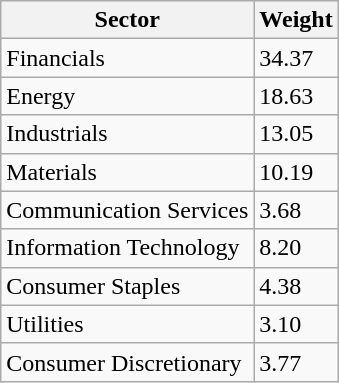<table class="wikitable sortable">
<tr>
<th>Sector</th>
<th>Weight</th>
</tr>
<tr>
<td>Financials</td>
<td>34.37</td>
</tr>
<tr>
<td>Energy</td>
<td>18.63</td>
</tr>
<tr>
<td>Industrials</td>
<td>13.05</td>
</tr>
<tr>
<td>Materials</td>
<td>10.19</td>
</tr>
<tr>
<td>Communication Services</td>
<td>3.68</td>
</tr>
<tr>
<td>Information Technology</td>
<td>8.20</td>
</tr>
<tr>
<td>Consumer Staples</td>
<td>4.38</td>
</tr>
<tr>
<td>Utilities</td>
<td>3.10</td>
</tr>
<tr>
<td>Consumer Discretionary</td>
<td>3.77</td>
</tr>
</table>
